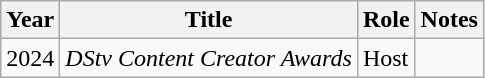<table class ="wikitable">
<tr>
<th>Year</th>
<th>Title</th>
<th>Role</th>
<th>Notes</th>
</tr>
<tr>
<td>2024</td>
<td><em>DStv Content Creator Awards</em></td>
<td>Host</td>
<td></td>
</tr>
</table>
